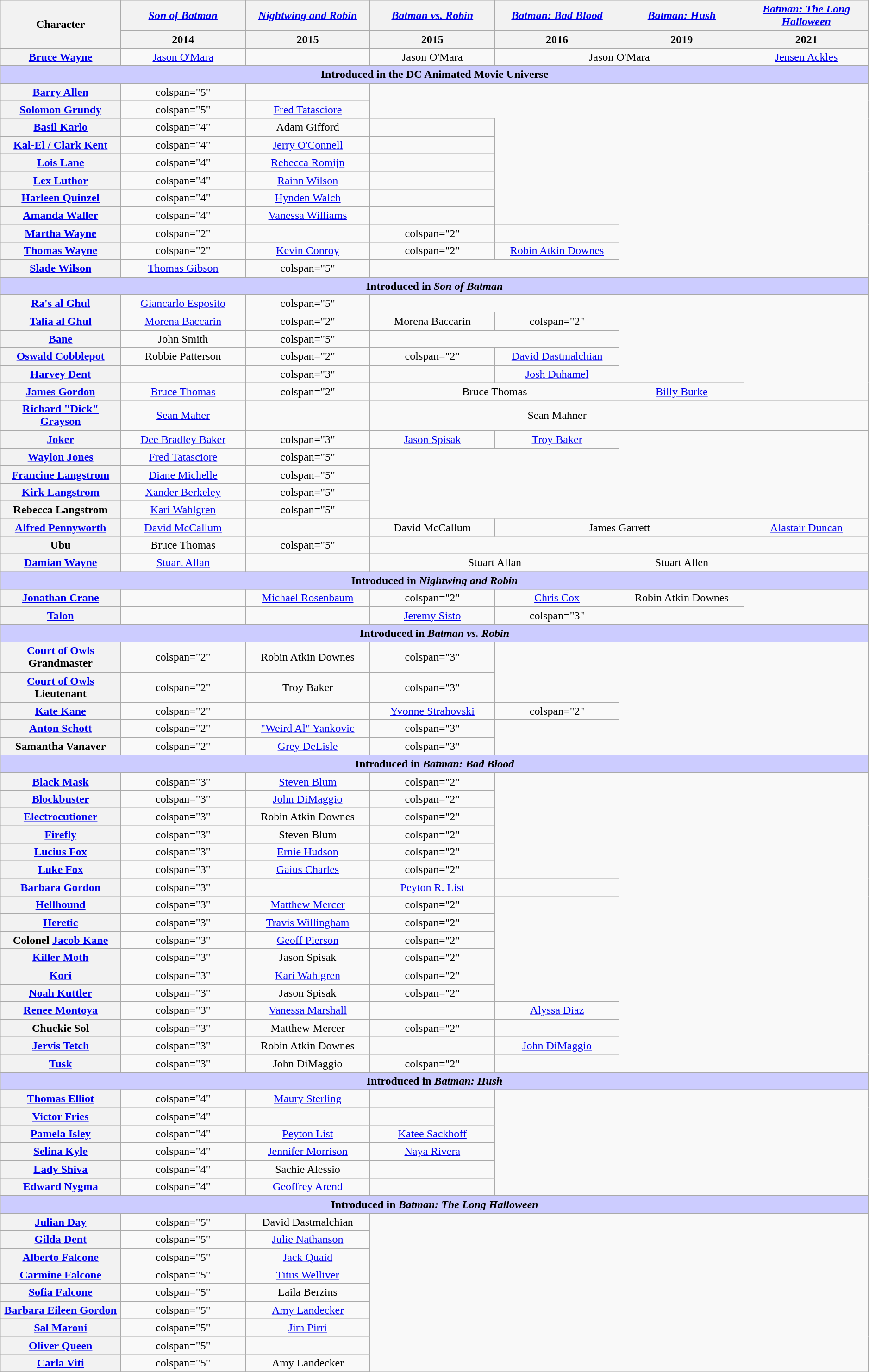<table class="wikitable" style="text-align:center; width:99%">
<tr>
<th rowspan="2" width="8%">Character</th>
<th align="center" width="9%"><em><a href='#'>Son of Batman</a></em></th>
<th align="center" width="9%"><a href='#'><em>Nightwing and Robin</em></a></th>
<th align="center" width="9%"><em><a href='#'>Batman vs. Robin</a></em></th>
<th align="center" width="9%"><em><a href='#'>Batman: Bad Blood</a></em></th>
<th align="center" width="9%"><em><a href='#'>Batman: Hush</a></em></th>
<th align="center" width="9%"><em><a href='#'>Batman: The Long Halloween</a></em></th>
</tr>
<tr>
<th>2014</th>
<th>2015</th>
<th>2015</th>
<th>2016</th>
<th>2019</th>
<th>2021</th>
</tr>
<tr>
<th><a href='#'>Bruce Wayne<br></a></th>
<td><a href='#'>Jason O'Mara</a></td>
<td></td>
<td>Jason O'Mara<br></td>
<td colspan="2">Jason O'Mara</td>
<td><a href='#'>Jensen Ackles</a><br></td>
</tr>
<tr>
<th colspan="7" style="background:#ccf;">Introduced in the DC Animated Movie Universe</th>
</tr>
<tr>
<th><a href='#'>Barry Allen<br></a></th>
<td>colspan="5" </td>
<td></td>
</tr>
<tr>
<th><a href='#'>Solomon Grundy</a></th>
<td>colspan="5" </td>
<td><a href='#'>Fred Tatasciore</a></td>
</tr>
<tr>
<th><a href='#'>Basil Karlo<br></a></th>
<td>colspan="4" </td>
<td>Adam Gifford</td>
<td></td>
</tr>
<tr>
<th><a href='#'>Kal-El / Clark Kent<br></a></th>
<td>colspan="4" </td>
<td><a href='#'>Jerry O'Connell</a></td>
<td></td>
</tr>
<tr>
<th><a href='#'>Lois Lane</a></th>
<td>colspan="4" </td>
<td><a href='#'>Rebecca Romijn</a></td>
<td></td>
</tr>
<tr>
<th><a href='#'>Lex Luthor</a></th>
<td>colspan="4" </td>
<td><a href='#'>Rainn Wilson</a></td>
<td></td>
</tr>
<tr>
<th><a href='#'>Harleen Quinzel<br></a></th>
<td>colspan="4" </td>
<td><a href='#'>Hynden Walch</a></td>
<td></td>
</tr>
<tr>
<th><a href='#'>Amanda Waller</a></th>
<td>colspan="4" </td>
<td><a href='#'>Vanessa Williams</a></td>
<td></td>
</tr>
<tr>
<th><a href='#'>Martha Wayne</a></th>
<td>colspan="2" </td>
<td></td>
<td>colspan="2" </td>
<td></td>
</tr>
<tr>
<th><a href='#'>Thomas Wayne</a></th>
<td>colspan="2" </td>
<td><a href='#'>Kevin Conroy</a></td>
<td>colspan="2" </td>
<td><a href='#'>Robin Atkin Downes</a></td>
</tr>
<tr>
<th><a href='#'>Slade Wilson<br></a></th>
<td><a href='#'>Thomas Gibson</a></td>
<td>colspan="5" </td>
</tr>
<tr>
<th colspan="7" style="background:#ccf;">Introduced in <em>Son of Batman</em></th>
</tr>
<tr>
<th><a href='#'>Ra's al Ghul</a></th>
<td><a href='#'>Giancarlo Esposito</a></td>
<td>colspan="5" </td>
</tr>
<tr>
<th><a href='#'>Talia al Ghul</a></th>
<td><a href='#'>Morena Baccarin</a></td>
<td>colspan="2" </td>
<td>Morena Baccarin</td>
<td>colspan="2" </td>
</tr>
<tr>
<th><a href='#'>Bane</a></th>
<td>John Smith</td>
<td>colspan="5" </td>
</tr>
<tr>
<th><a href='#'>Oswald Cobblepot<br></a></th>
<td>Robbie Patterson</td>
<td>colspan="2" </td>
<td>colspan="2" </td>
<td><a href='#'>David Dastmalchian</a></td>
</tr>
<tr>
<th><a href='#'>Harvey Dent<br></a></th>
<td></td>
<td>colspan="3" </td>
<td></td>
<td><a href='#'>Josh Duhamel</a></td>
</tr>
<tr>
<th><a href='#'>James Gordon</a></th>
<td><a href='#'>Bruce Thomas</a></td>
<td>colspan="2" </td>
<td colspan="2">Bruce Thomas</td>
<td><a href='#'>Billy Burke</a></td>
</tr>
<tr>
<th><a href='#'>Richard "Dick" Grayson<br></a></th>
<td><a href='#'>Sean Maher</a></td>
<td></td>
<td colspan="3">Sean Mahner</td>
<td></td>
</tr>
<tr>
<th><a href='#'>Joker</a></th>
<td><a href='#'>Dee Bradley Baker</a></td>
<td>colspan="3" </td>
<td><a href='#'>Jason Spisak</a></td>
<td><a href='#'>Troy Baker</a></td>
</tr>
<tr>
<th><a href='#'>Waylon Jones<br></a></th>
<td><a href='#'>Fred Tatasciore</a></td>
<td>colspan="5" </td>
</tr>
<tr>
<th><a href='#'>Francine Langstrom</a></th>
<td><a href='#'>Diane Michelle</a></td>
<td>colspan="5" </td>
</tr>
<tr>
<th><a href='#'>Kirk Langstrom</a></th>
<td><a href='#'>Xander Berkeley</a></td>
<td>colspan="5" </td>
</tr>
<tr>
<th>Rebecca Langstrom</th>
<td><a href='#'>Kari Wahlgren</a></td>
<td>colspan="5" </td>
</tr>
<tr>
<th><a href='#'>Alfred Pennyworth</a></th>
<td><a href='#'>David McCallum</a></td>
<td></td>
<td>David McCallum</td>
<td colspan="2">James Garrett</td>
<td><a href='#'>Alastair Duncan</a></td>
</tr>
<tr>
<th>Ubu</th>
<td>Bruce Thomas</td>
<td>colspan="5" </td>
</tr>
<tr>
<th><a href='#'>Damian Wayne<br></a></th>
<td><a href='#'>Stuart Allan</a></td>
<td></td>
<td colspan="2">Stuart Allan</td>
<td>Stuart Allen</td>
<td></td>
</tr>
<tr>
<th colspan="7" style="background:#ccf;">Introduced in <em>Nightwing and Robin</em></th>
</tr>
<tr>
<th><a href='#'>Jonathan Crane<br></a></th>
<td></td>
<td><a href='#'>Michael Rosenbaum</a></td>
<td>colspan="2" </td>
<td><a href='#'>Chris Cox</a></td>
<td>Robin Atkin Downes</td>
</tr>
<tr>
<th><a href='#'>Talon</a></th>
<td></td>
<td></td>
<td><a href='#'>Jeremy Sisto</a></td>
<td>colspan="3" </td>
</tr>
<tr>
<th colspan="7" style="background:#ccf;">Introduced in <em>Batman vs. Robin</em></th>
</tr>
<tr>
<th><a href='#'>Court of Owls</a> Grandmaster</th>
<td>colspan="2" </td>
<td>Robin Atkin Downes</td>
<td>colspan="3" </td>
</tr>
<tr>
<th><a href='#'>Court of Owls</a> Lieutenant</th>
<td>colspan="2" </td>
<td>Troy Baker</td>
<td>colspan="3" </td>
</tr>
<tr>
<th><a href='#'>Kate Kane<br></a></th>
<td>colspan="2" </td>
<td></td>
<td><a href='#'>Yvonne Strahovski</a></td>
<td>colspan="2" </td>
</tr>
<tr>
<th><a href='#'>Anton Schott<br></a></th>
<td>colspan="2" </td>
<td><a href='#'>"Weird Al" Yankovic</a></td>
<td>colspan="3" </td>
</tr>
<tr>
<th>Samantha Vanaver</th>
<td>colspan="2" </td>
<td><a href='#'>Grey DeLisle</a></td>
<td>colspan="3" </td>
</tr>
<tr>
<th colspan="7" style="background:#ccf;">Introduced in <em>Batman: Bad Blood</em></th>
</tr>
<tr>
<th><a href='#'>Black Mask</a></th>
<td>colspan="3" </td>
<td><a href='#'>Steven Blum</a></td>
<td>colspan="2" </td>
</tr>
<tr>
<th><a href='#'>Blockbuster</a></th>
<td>colspan="3" </td>
<td><a href='#'>John DiMaggio</a></td>
<td>colspan="2" </td>
</tr>
<tr>
<th><a href='#'>Electrocutioner</a></th>
<td>colspan="3" </td>
<td>Robin Atkin Downes</td>
<td>colspan="2" </td>
</tr>
<tr>
<th><a href='#'>Firefly</a></th>
<td>colspan="3" </td>
<td>Steven Blum</td>
<td>colspan="2" </td>
</tr>
<tr>
<th><a href='#'>Lucius Fox</a></th>
<td>colspan="3" </td>
<td><a href='#'>Ernie Hudson</a></td>
<td>colspan="2" </td>
</tr>
<tr>
<th><a href='#'>Luke Fox<br></a></th>
<td>colspan="3" </td>
<td><a href='#'>Gaius Charles</a></td>
<td>colspan="2" </td>
</tr>
<tr>
<th><a href='#'>Barbara Gordon<br></a></th>
<td>colspan="3" </td>
<td></td>
<td><a href='#'>Peyton R. List</a></td>
<td></td>
</tr>
<tr>
<th><a href='#'>Hellhound</a></th>
<td>colspan="3" </td>
<td><a href='#'>Matthew Mercer</a></td>
<td>colspan="2" </td>
</tr>
<tr>
<th><a href='#'>Heretic</a></th>
<td>colspan="3" </td>
<td><a href='#'>Travis Willingham</a></td>
<td>colspan="2" </td>
</tr>
<tr>
<th>Colonel <a href='#'>Jacob Kane</a></th>
<td>colspan="3" </td>
<td><a href='#'>Geoff Pierson</a></td>
<td>colspan="2" </td>
</tr>
<tr>
<th><a href='#'>Killer Moth</a></th>
<td>colspan="3" </td>
<td>Jason Spisak</td>
<td>colspan="2" </td>
</tr>
<tr>
<th><a href='#'>Kori</a></th>
<td>colspan="3" </td>
<td><a href='#'>Kari Wahlgren</a></td>
<td>colspan="2" </td>
</tr>
<tr>
<th><a href='#'>Noah Kuttler<br></a></th>
<td>colspan="3" </td>
<td>Jason Spisak</td>
<td>colspan="2" </td>
</tr>
<tr>
<th><a href='#'>Renee Montoya</a></th>
<td>colspan="3" </td>
<td><a href='#'>Vanessa Marshall</a></td>
<td></td>
<td><a href='#'>Alyssa Diaz</a></td>
</tr>
<tr>
<th>Chuckie Sol</th>
<td>colspan="3" </td>
<td>Matthew Mercer</td>
<td>colspan="2" </td>
</tr>
<tr>
<th><a href='#'>Jervis Tetch<br></a></th>
<td>colspan="3" </td>
<td>Robin Atkin Downes</td>
<td></td>
<td><a href='#'>John DiMaggio</a></td>
</tr>
<tr>
<th><a href='#'>Tusk</a></th>
<td>colspan="3" </td>
<td>John DiMaggio</td>
<td>colspan="2" </td>
</tr>
<tr>
<th colspan="7" style="background:#ccf;">Introduced in <em>Batman: Hush</em></th>
</tr>
<tr>
<th><a href='#'>Thomas Elliot</a></th>
<td>colspan="4" </td>
<td><a href='#'>Maury Sterling</a></td>
<td></td>
</tr>
<tr>
<th><a href='#'>Victor Fries<br></a></th>
<td>colspan="4" </td>
<td></td>
<td></td>
</tr>
<tr>
<th><a href='#'>Pamela Isley<br></a></th>
<td>colspan="4" </td>
<td><a href='#'>Peyton List</a></td>
<td><a href='#'>Katee Sackhoff</a></td>
</tr>
<tr>
<th><a href='#'>Selina Kyle<br></a></th>
<td>colspan="4" </td>
<td><a href='#'>Jennifer Morrison</a></td>
<td><a href='#'>Naya Rivera</a></td>
</tr>
<tr>
<th><a href='#'>Lady Shiva</a></th>
<td>colspan="4" </td>
<td>Sachie Alessio</td>
<td></td>
</tr>
<tr>
<th><a href='#'>Edward Nygma<br></a></th>
<td>colspan="4" </td>
<td><a href='#'>Geoffrey Arend</a></td>
<td></td>
</tr>
<tr>
<th colspan="7" style="background:#ccf;">Introduced in <em>Batman: The Long Halloween</em></th>
</tr>
<tr>
<th><a href='#'>Julian Day<br></a></th>
<td>colspan="5" </td>
<td>David Dastmalchian</td>
</tr>
<tr>
<th><a href='#'>Gilda Dent</a></th>
<td>colspan="5" </td>
<td><a href='#'>Julie Nathanson</a></td>
</tr>
<tr>
<th><a href='#'>Alberto Falcone</a></th>
<td>colspan="5" </td>
<td><a href='#'>Jack Quaid</a></td>
</tr>
<tr>
<th><a href='#'>Carmine Falcone</a></th>
<td>colspan="5" </td>
<td><a href='#'>Titus Welliver</a></td>
</tr>
<tr>
<th><a href='#'>Sofia Falcone</a></th>
<td>colspan="5" </td>
<td>Laila Berzins</td>
</tr>
<tr>
<th><a href='#'>Barbara Eileen Gordon</a></th>
<td>colspan="5" </td>
<td><a href='#'>Amy Landecker</a></td>
</tr>
<tr>
<th><a href='#'>Sal Maroni</a></th>
<td>colspan="5" </td>
<td><a href='#'>Jim Pirri</a></td>
</tr>
<tr>
<th><a href='#'>Oliver Queen<br></a></th>
<td>colspan="5" </td>
<td></td>
</tr>
<tr>
<th><a href='#'>Carla Viti</a></th>
<td>colspan="5" </td>
<td>Amy Landecker</td>
</tr>
<tr>
</tr>
</table>
